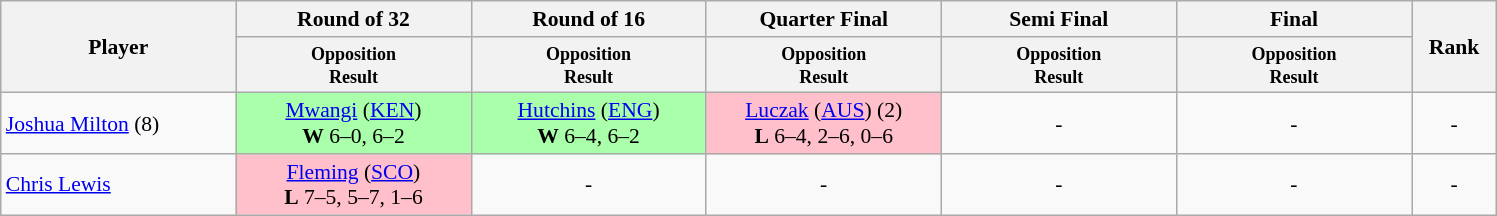<table class=wikitable style="font-size:90%">
<tr>
<th rowspan="2" width=150>Player</th>
<th width=150>Round of 32</th>
<th width=150>Round of 16</th>
<th width=150>Quarter Final</th>
<th width=150>Semi Final</th>
<th width=150>Final</th>
<th rowspan="2" width=50>Rank</th>
</tr>
<tr>
<th style="line-height:1em"><small>Opposition<br>Result</small></th>
<th style="line-height:1em"><small>Opposition<br>Result</small></th>
<th style="line-height:1em"><small>Opposition<br>Result</small></th>
<th style="line-height:1em"><small>Opposition<br>Result</small></th>
<th style="line-height:1em"><small>Opposition<br>Result</small></th>
</tr>
<tr>
<td><a href='#'>Joshua Milton</a> (8)</td>
<td align="center" bgcolor=aaffaa> <a href='#'>Mwangi</a> (<a href='#'>KEN</a>)<br><strong>W</strong> 6–0, 6–2</td>
<td align="center" bgcolor=aaffaa> <a href='#'>Hutchins</a> (<a href='#'>ENG</a>)<br><strong>W</strong> 6–4, 6–2</td>
<td align="center" bgcolor="pink"> <a href='#'>Luczak</a> (<a href='#'>AUS</a>) (2)<br><strong>L</strong> 6–4, 2–6, 0–6</td>
<td align="center">-</td>
<td align="center">-</td>
<td align="center">-</td>
</tr>
<tr>
<td><a href='#'>Chris Lewis</a></td>
<td align="center" bgcolor="pink"> <a href='#'>Fleming</a> (<a href='#'>SCO</a>)<br><strong>L</strong> 7–5, 5–7, 1–6</td>
<td align="center">-</td>
<td align="center">-</td>
<td align="center">-</td>
<td align="center">-</td>
<td align="center">-</td>
</tr>
</table>
